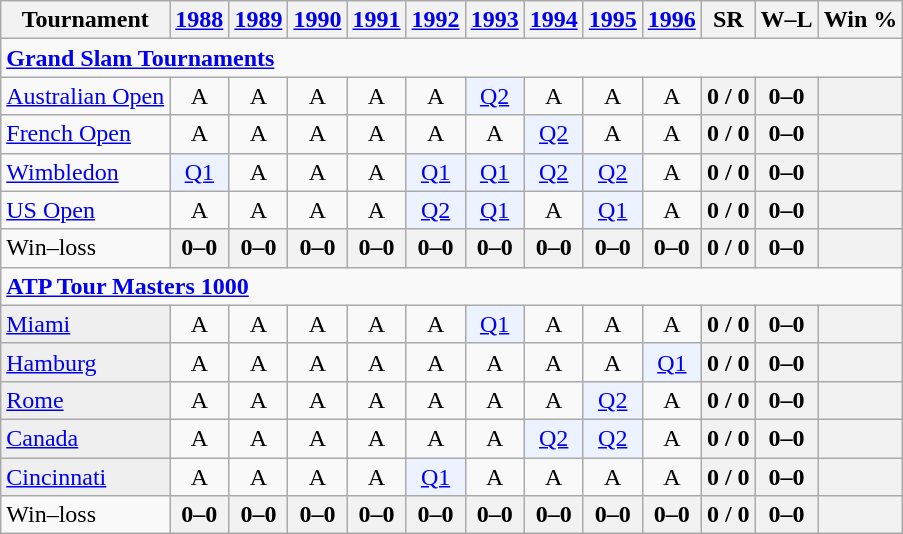<table class=wikitable style=text-align:center>
<tr>
<th>Tournament</th>
<th><a href='#'>1988</a></th>
<th><a href='#'>1989</a></th>
<th><a href='#'>1990</a></th>
<th><a href='#'>1991</a></th>
<th><a href='#'>1992</a></th>
<th><a href='#'>1993</a></th>
<th><a href='#'>1994</a></th>
<th><a href='#'>1995</a></th>
<th><a href='#'>1996</a></th>
<th>SR</th>
<th>W–L</th>
<th>Win %</th>
</tr>
<tr>
<td colspan=25 style=text-align:left><a href='#'><strong>Grand Slam Tournaments</strong></a></td>
</tr>
<tr>
<td align=left><a href='#'>Australian Open</a></td>
<td>A</td>
<td>A</td>
<td>A</td>
<td>A</td>
<td>A</td>
<td bgcolor=ecf2ff><a href='#'>Q2</a></td>
<td>A</td>
<td>A</td>
<td>A</td>
<th>0 / 0</th>
<th>0–0</th>
<th></th>
</tr>
<tr>
<td align=left><a href='#'>French Open</a></td>
<td>A</td>
<td>A</td>
<td>A</td>
<td>A</td>
<td>A</td>
<td>A</td>
<td bgcolor=ecf2ff><a href='#'>Q2</a></td>
<td>A</td>
<td>A</td>
<th>0 / 0</th>
<th>0–0</th>
<th></th>
</tr>
<tr>
<td align=left><a href='#'>Wimbledon</a></td>
<td bgcolor=ecf2ff><a href='#'>Q1</a></td>
<td>A</td>
<td>A</td>
<td>A</td>
<td bgcolor=ecf2ff><a href='#'>Q1</a></td>
<td bgcolor=ecf2ff><a href='#'>Q1</a></td>
<td bgcolor=ecf2ff><a href='#'>Q2</a></td>
<td bgcolor=ecf2ff><a href='#'>Q2</a></td>
<td>A</td>
<th>0 / 0</th>
<th>0–0</th>
<th></th>
</tr>
<tr>
<td align=left><a href='#'>US Open</a></td>
<td>A</td>
<td>A</td>
<td>A</td>
<td>A</td>
<td bgcolor=ecf2ff><a href='#'>Q2</a></td>
<td bgcolor=ecf2ff><a href='#'>Q1</a></td>
<td>A</td>
<td bgcolor=ecf2ff><a href='#'>Q1</a></td>
<td>A</td>
<th>0 / 0</th>
<th>0–0</th>
<th></th>
</tr>
<tr>
<td style=text-align:left>Win–loss</td>
<th>0–0</th>
<th>0–0</th>
<th>0–0</th>
<th>0–0</th>
<th>0–0</th>
<th>0–0</th>
<th>0–0</th>
<th>0–0</th>
<th>0–0</th>
<th>0 / 0</th>
<th>0–0</th>
<th></th>
</tr>
<tr>
<td colspan=25 style=text-align:left><strong><a href='#'>ATP Tour Masters 1000</a></strong></td>
</tr>
<tr>
<td bgcolor=efefef align=left><a href='#'>Miami</a></td>
<td>A</td>
<td>A</td>
<td>A</td>
<td>A</td>
<td>A</td>
<td bgcolor=ecf2ff><a href='#'>Q1</a></td>
<td>A</td>
<td>A</td>
<td>A</td>
<th>0 / 0</th>
<th>0–0</th>
<th></th>
</tr>
<tr>
<td bgcolor=efefef align=left><a href='#'>Hamburg</a></td>
<td>A</td>
<td>A</td>
<td>A</td>
<td>A</td>
<td>A</td>
<td>A</td>
<td>A</td>
<td>A</td>
<td bgcolor=ecf2ff><a href='#'>Q1</a></td>
<th>0 / 0</th>
<th>0–0</th>
<th></th>
</tr>
<tr>
<td bgcolor=efefef align=left><a href='#'>Rome</a></td>
<td>A</td>
<td>A</td>
<td>A</td>
<td>A</td>
<td>A</td>
<td>A</td>
<td>A</td>
<td bgcolor=ecf2ff><a href='#'>Q2</a></td>
<td>A</td>
<th>0 / 0</th>
<th>0–0</th>
<th></th>
</tr>
<tr>
<td bgcolor=efefef align=left><a href='#'>Canada</a></td>
<td>A</td>
<td>A</td>
<td>A</td>
<td>A</td>
<td>A</td>
<td>A</td>
<td bgcolor=ecf2ff><a href='#'>Q2</a></td>
<td bgcolor=ecf2ff><a href='#'>Q2</a></td>
<td>A</td>
<th>0 / 0</th>
<th>0–0</th>
<th></th>
</tr>
<tr>
<td bgcolor=efefef align=left><a href='#'>Cincinnati</a></td>
<td>A</td>
<td>A</td>
<td>A</td>
<td>A</td>
<td bgcolor=ecf2ff><a href='#'>Q1</a></td>
<td>A</td>
<td>A</td>
<td>A</td>
<td>A</td>
<th>0 / 0</th>
<th>0–0</th>
<th></th>
</tr>
<tr>
<td style=text-align:left>Win–loss</td>
<th>0–0</th>
<th>0–0</th>
<th>0–0</th>
<th>0–0</th>
<th>0–0</th>
<th>0–0</th>
<th>0–0</th>
<th>0–0</th>
<th>0–0</th>
<th>0 / 0</th>
<th>0–0</th>
<th></th>
</tr>
</table>
